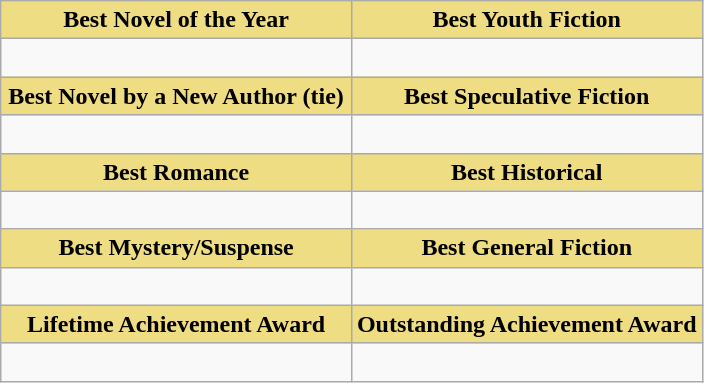<table class=wikitable>
<tr>
<th style="background:#EEDD82; width:50%">Best Novel of the Year</th>
<th style="background:#EEDD82; width:50%">Best Youth Fiction</th>
</tr>
<tr>
<td valign="top"><br></td>
<td valign="top"><br></td>
</tr>
<tr>
<th style="background:#EEDD82">Best Novel by a New Author (tie)</th>
<th style="background:#EEDD82">Best Speculative Fiction</th>
</tr>
<tr>
<td valign="top"><br></td>
<td valign="top"><br></td>
</tr>
<tr>
<th style="background:#EEDD82">Best Romance</th>
<th style="background:#EEDD82">Best Historical</th>
</tr>
<tr>
<td valign="top"><br></td>
<td valign="top"><br></td>
</tr>
<tr>
<th style="background:#EEDD82">Best Mystery/Suspense</th>
<th style="background:#EEDD82">Best General Fiction</th>
</tr>
<tr>
<td valign="top"><br></td>
<td valign="top"><br></td>
</tr>
<tr>
<th style="background:#EEDD82; width:50%">Lifetime Achievement Award</th>
<th style="background:#EEDD82; width:50%">Outstanding Achievement Award</th>
</tr>
<tr>
<td valign="top"><br></td>
<td valign="top"><br></td>
</tr>
</table>
